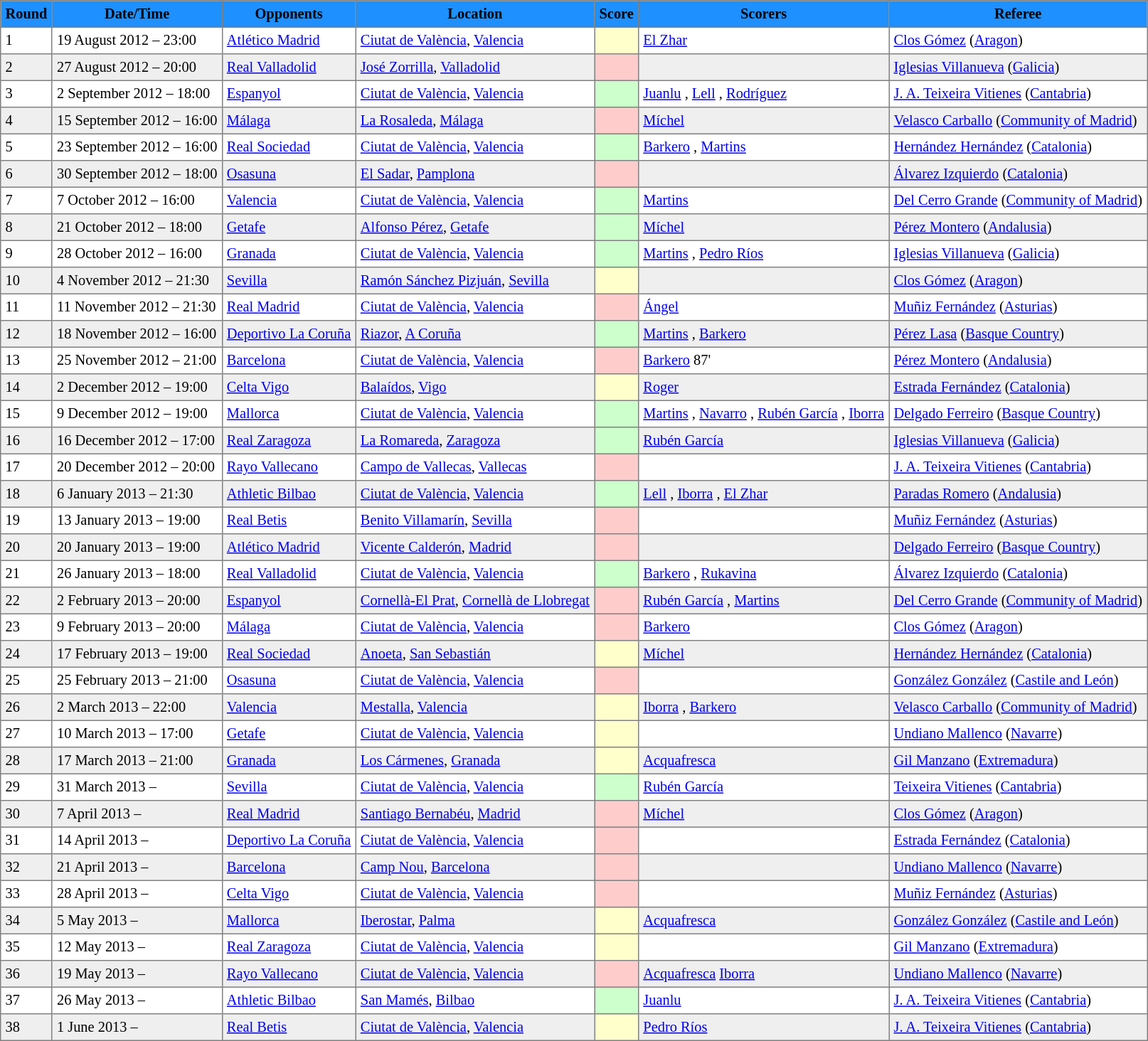<table cellpadding="4" cellspacing="0" border="1" style="text-align: left; font-size: 85%; border: gray solid 1px; border-collapse: collapse;">
<tr align="center" bgcolor="#1E90FF">
<th>Round</th>
<th>Date/Time</th>
<th>Opponents</th>
<th>Location</th>
<th>Score</th>
<th>Scorers</th>
<th>Referee</th>
</tr>
<tr>
<td>1</td>
<td>19 August 2012 – 23:00</td>
<td><a href='#'>Atlético Madrid</a></td>
<td><a href='#'>Ciutat de València</a>, <a href='#'>Valencia</a></td>
<td bgcolor="#FFFFCC"></td>
<td><a href='#'>El Zhar</a> </td>
<td><a href='#'>Clos Gómez</a> (<a href='#'>Aragon</a>)</td>
</tr>
<tr bgcolor="#EFEFEF">
<td>2</td>
<td>27 August 2012 – 20:00</td>
<td><a href='#'>Real Valladolid</a></td>
<td><a href='#'>José Zorrilla</a>, <a href='#'>Valladolid</a></td>
<td bgcolor="#FFCCCC"></td>
<td></td>
<td><a href='#'>Iglesias Villanueva</a> (<a href='#'>Galicia</a>)</td>
</tr>
<tr>
<td>3</td>
<td>2 September 2012 – 18:00</td>
<td><a href='#'>Espanyol</a></td>
<td><a href='#'>Ciutat de València</a>, <a href='#'>Valencia</a></td>
<td bgcolor="#CCFFCC"></td>
<td><a href='#'>Juanlu</a> , <a href='#'>Lell</a> , <a href='#'>Rodríguez</a> </td>
<td><a href='#'>J. A. Teixeira Vitienes</a> (<a href='#'>Cantabria</a>)</td>
</tr>
<tr bgcolor="#EFEFEF">
<td>4</td>
<td>15 September 2012 – 16:00</td>
<td><a href='#'>Málaga</a></td>
<td><a href='#'>La Rosaleda</a>, <a href='#'>Málaga</a></td>
<td bgcolor="#FFCCCC"></td>
<td><a href='#'>Míchel</a> </td>
<td><a href='#'>Velasco Carballo</a> (<a href='#'>Community of Madrid</a>)</td>
</tr>
<tr>
<td>5</td>
<td>23 September 2012 – 16:00</td>
<td><a href='#'>Real Sociedad</a></td>
<td><a href='#'>Ciutat de València</a>, <a href='#'>Valencia</a></td>
<td bgcolor="#CCFFCC"></td>
<td><a href='#'>Barkero</a> , <a href='#'>Martins</a> </td>
<td><a href='#'>Hernández Hernández</a> (<a href='#'>Catalonia</a>)</td>
</tr>
<tr bgcolor="#EFEFEF">
<td>6</td>
<td>30 September 2012 – 18:00</td>
<td><a href='#'>Osasuna</a></td>
<td><a href='#'>El Sadar</a>, <a href='#'>Pamplona</a></td>
<td bgcolor="#FFCCCC"></td>
<td></td>
<td><a href='#'>Álvarez Izquierdo</a> (<a href='#'>Catalonia</a>)</td>
</tr>
<tr>
<td>7</td>
<td>7 October 2012 – 16:00</td>
<td><a href='#'>Valencia</a></td>
<td><a href='#'>Ciutat de València</a>, <a href='#'>Valencia</a></td>
<td bgcolor="#CCFFCC"></td>
<td><a href='#'>Martins</a> </td>
<td><a href='#'>Del Cerro Grande</a> (<a href='#'>Community of Madrid</a>)</td>
</tr>
<tr bgcolor="#EFEFEF">
<td>8</td>
<td>21 October 2012 – 18:00</td>
<td><a href='#'>Getafe</a></td>
<td><a href='#'>Alfonso Pérez</a>, <a href='#'>Getafe</a></td>
<td bgcolor="#CCFFCC"></td>
<td><a href='#'>Míchel</a> </td>
<td><a href='#'>Pérez Montero</a> (<a href='#'>Andalusia</a>)</td>
</tr>
<tr>
<td>9</td>
<td>28 October 2012 – 16:00</td>
<td><a href='#'>Granada</a></td>
<td><a href='#'>Ciutat de València</a>, <a href='#'>Valencia</a></td>
<td bgcolor="#CCFFCC"></td>
<td><a href='#'>Martins</a> , <a href='#'>Pedro Ríos</a> </td>
<td><a href='#'>Iglesias Villanueva</a> (<a href='#'>Galicia</a>)</td>
</tr>
<tr bgcolor="#EFEFEF">
<td>10</td>
<td>4 November 2012 – 21:30</td>
<td><a href='#'>Sevilla</a></td>
<td><a href='#'>Ramón Sánchez Pizjuán</a>, <a href='#'>Sevilla</a></td>
<td bgcolor="#FFFFCC"></td>
<td></td>
<td><a href='#'>Clos Gómez</a> (<a href='#'>Aragon</a>)</td>
</tr>
<tr>
<td>11</td>
<td>11 November 2012 – 21:30</td>
<td><a href='#'>Real Madrid</a></td>
<td><a href='#'>Ciutat de València</a>, <a href='#'>Valencia</a></td>
<td bgcolor="#FFCCCC"></td>
<td><a href='#'>Ángel</a> </td>
<td><a href='#'>Muñiz Fernández</a> (<a href='#'>Asturias</a>)</td>
</tr>
<tr bgcolor="#EFEFEF">
<td>12</td>
<td>18 November 2012 – 16:00</td>
<td><a href='#'>Deportivo La Coruña</a></td>
<td><a href='#'>Riazor</a>, <a href='#'>A Coruña</a></td>
<td bgcolor="#CCFFCC"></td>
<td><a href='#'>Martins</a> , <a href='#'>Barkero</a> </td>
<td><a href='#'>Pérez Lasa</a> (<a href='#'>Basque Country</a>)</td>
</tr>
<tr>
<td>13</td>
<td>25 November 2012 – 21:00</td>
<td><a href='#'>Barcelona</a></td>
<td><a href='#'>Ciutat de València</a>, <a href='#'>Valencia</a></td>
<td bgcolor="#FFCCCC"></td>
<td><a href='#'>Barkero</a>  87'</td>
<td><a href='#'>Pérez Montero</a> (<a href='#'>Andalusia</a>)</td>
</tr>
<tr bgcolor="#EFEFEF">
<td>14</td>
<td>2 December 2012 – 19:00</td>
<td><a href='#'>Celta Vigo</a></td>
<td><a href='#'>Balaídos</a>, <a href='#'>Vigo</a></td>
<td bgcolor="#FFFFCC"></td>
<td><a href='#'>Roger</a> </td>
<td><a href='#'>Estrada Fernández</a> (<a href='#'>Catalonia</a>)</td>
</tr>
<tr>
<td>15</td>
<td>9 December 2012 – 19:00</td>
<td><a href='#'>Mallorca</a></td>
<td><a href='#'>Ciutat de València</a>, <a href='#'>Valencia</a></td>
<td bgcolor="#CCFFCC"></td>
<td><a href='#'>Martins</a> , <a href='#'>Navarro</a> , <a href='#'>Rubén García</a> , <a href='#'>Iborra</a> </td>
<td><a href='#'>Delgado Ferreiro</a> (<a href='#'>Basque Country</a>)</td>
</tr>
<tr bgcolor="#EFEFEF">
<td>16</td>
<td>16 December 2012 – 17:00</td>
<td><a href='#'>Real Zaragoza</a></td>
<td><a href='#'>La Romareda</a>, <a href='#'>Zaragoza</a></td>
<td bgcolor="#CCFFCC"></td>
<td><a href='#'>Rubén García</a> </td>
<td><a href='#'>Iglesias Villanueva</a> (<a href='#'>Galicia</a>)</td>
</tr>
<tr>
<td>17</td>
<td>20 December 2012 –  20:00</td>
<td><a href='#'>Rayo Vallecano</a></td>
<td><a href='#'>Campo de Vallecas</a>, <a href='#'>Vallecas</a></td>
<td bgcolor="#FFCCCC"></td>
<td></td>
<td><a href='#'>J. A. Teixeira Vitienes</a> (<a href='#'>Cantabria</a>)</td>
</tr>
<tr bgcolor="#EFEFEF">
<td>18</td>
<td>6 January 2013 – 21:30</td>
<td><a href='#'>Athletic Bilbao</a></td>
<td><a href='#'>Ciutat de València</a>, <a href='#'>Valencia</a></td>
<td bgcolor="#CCFFCC"></td>
<td><a href='#'>Lell</a> , <a href='#'>Iborra</a> , <a href='#'>El Zhar</a> </td>
<td><a href='#'>Paradas Romero</a> (<a href='#'>Andalusia</a>)</td>
</tr>
<tr>
<td>19</td>
<td>13 January 2013 – 19:00</td>
<td><a href='#'>Real Betis</a></td>
<td><a href='#'>Benito Villamarín</a>, <a href='#'>Sevilla</a></td>
<td bgcolor="#FFCCCC"></td>
<td></td>
<td><a href='#'>Muñiz Fernández</a> (<a href='#'>Asturias</a>)</td>
</tr>
<tr bgcolor="#EFEFEF">
<td>20</td>
<td>20 January 2013 – 19:00</td>
<td><a href='#'>Atlético Madrid</a></td>
<td><a href='#'>Vicente Calderón</a>, <a href='#'>Madrid</a></td>
<td bgcolor="#FFCCCC"></td>
<td></td>
<td><a href='#'>Delgado Ferreiro</a> (<a href='#'>Basque Country</a>)</td>
</tr>
<tr>
<td>21</td>
<td>26 January 2013 – 18:00</td>
<td><a href='#'>Real Valladolid</a></td>
<td><a href='#'>Ciutat de València</a>, <a href='#'>Valencia</a></td>
<td bgcolor="#CCFFCC"></td>
<td><a href='#'>Barkero</a> , <a href='#'>Rukavina</a> </td>
<td><a href='#'>Álvarez Izquierdo</a> (<a href='#'>Catalonia</a>)</td>
</tr>
<tr bgcolor="#EFEFEF">
<td>22</td>
<td>2 February 2013 – 20:00</td>
<td><a href='#'>Espanyol</a></td>
<td><a href='#'>Cornellà-El Prat</a>, <a href='#'>Cornellà de Llobregat</a></td>
<td bgcolor="#FFCCCC"></td>
<td><a href='#'>Rubén García</a> , <a href='#'>Martins</a> </td>
<td><a href='#'>Del Cerro Grande</a> (<a href='#'>Community of Madrid</a>)</td>
</tr>
<tr>
<td>23</td>
<td>9 February 2013 – 20:00</td>
<td><a href='#'>Málaga</a></td>
<td><a href='#'>Ciutat de València</a>, <a href='#'>Valencia</a></td>
<td bgcolor="#FFCCCC"></td>
<td><a href='#'>Barkero</a> </td>
<td><a href='#'>Clos Gómez</a> (<a href='#'>Aragon</a>)</td>
</tr>
<tr bgcolor="#EFEFEF">
<td>24</td>
<td>17 February 2013 – 19:00</td>
<td><a href='#'>Real Sociedad</a></td>
<td><a href='#'>Anoeta</a>, <a href='#'>San Sebastián</a></td>
<td bgcolor="#FFFFCC"></td>
<td><a href='#'>Míchel</a> </td>
<td><a href='#'>Hernández Hernández</a> (<a href='#'>Catalonia</a>)</td>
</tr>
<tr>
<td>25</td>
<td>25 February 2013 – 21:00</td>
<td><a href='#'>Osasuna</a></td>
<td><a href='#'>Ciutat de València</a>, <a href='#'>Valencia</a></td>
<td bgcolor="#FFCCCC"></td>
<td></td>
<td><a href='#'>González González</a> (<a href='#'>Castile and León</a>)</td>
</tr>
<tr bgcolor="#EFEFEF">
<td>26</td>
<td>2 March 2013 – 22:00</td>
<td><a href='#'>Valencia</a></td>
<td><a href='#'>Mestalla</a>, <a href='#'>Valencia</a></td>
<td bgcolor="#FFFFCC"></td>
<td><a href='#'>Iborra</a> , <a href='#'>Barkero</a> </td>
<td><a href='#'>Velasco Carballo</a> (<a href='#'>Community of Madrid</a>)</td>
</tr>
<tr>
<td>27</td>
<td>10 March 2013 – 17:00</td>
<td><a href='#'>Getafe</a></td>
<td><a href='#'>Ciutat de València</a>, <a href='#'>Valencia</a></td>
<td bgcolor="#FFFFCC"></td>
<td></td>
<td><a href='#'>Undiano Mallenco</a> (<a href='#'>Navarre</a>)</td>
</tr>
<tr bgcolor="#EFEFEF">
<td>28</td>
<td>17 March 2013 – 21:00</td>
<td><a href='#'>Granada</a></td>
<td><a href='#'>Los Cármenes</a>, <a href='#'>Granada</a></td>
<td bgcolor="#FFFFCC"></td>
<td><a href='#'>Acquafresca</a> </td>
<td><a href='#'>Gil Manzano</a> (<a href='#'>Extremadura</a>)</td>
</tr>
<tr>
<td>29</td>
<td>31 March 2013 –</td>
<td><a href='#'>Sevilla</a></td>
<td><a href='#'>Ciutat de València</a>, <a href='#'>Valencia</a></td>
<td bgcolor="#CCFFCC"></td>
<td><a href='#'>Rubén García</a> </td>
<td><a href='#'>Teixeira Vitienes</a> (<a href='#'>Cantabria</a>)</td>
</tr>
<tr bgcolor="#EFEFEF">
<td>30</td>
<td>7 April 2013 –</td>
<td><a href='#'>Real Madrid</a></td>
<td><a href='#'>Santiago Bernabéu</a>, <a href='#'>Madrid</a></td>
<td bgcolor="#FFCCCC"></td>
<td><a href='#'>Míchel</a> </td>
<td><a href='#'>Clos Gómez</a> (<a href='#'>Aragon</a>)</td>
</tr>
<tr>
<td>31</td>
<td>14 April 2013 –</td>
<td><a href='#'>Deportivo La Coruña</a></td>
<td><a href='#'>Ciutat de València</a>, <a href='#'>Valencia</a></td>
<td bgcolor="#FFCCCC"></td>
<td></td>
<td><a href='#'>Estrada Fernández</a> (<a href='#'>Catalonia</a>)</td>
</tr>
<tr bgcolor="#EFEFEF">
<td>32</td>
<td>21 April 2013 –</td>
<td><a href='#'>Barcelona</a></td>
<td><a href='#'>Camp Nou</a>, <a href='#'>Barcelona</a></td>
<td bgcolor="#FFCCCC"></td>
<td></td>
<td><a href='#'>Undiano Mallenco</a> (<a href='#'>Navarre</a>)</td>
</tr>
<tr>
<td>33</td>
<td>28 April 2013 –</td>
<td><a href='#'>Celta Vigo</a></td>
<td><a href='#'>Ciutat de València</a>, <a href='#'>Valencia</a></td>
<td bgcolor="#FFCCCC"></td>
<td></td>
<td><a href='#'>Muñiz Fernández</a> (<a href='#'>Asturias</a>)</td>
</tr>
<tr bgcolor="#EFEFEF">
<td>34</td>
<td>5 May 2013 –</td>
<td><a href='#'>Mallorca</a></td>
<td><a href='#'>Iberostar</a>, <a href='#'>Palma</a></td>
<td bgcolor="#FFFFCC"></td>
<td><a href='#'>Acquafresca</a> </td>
<td><a href='#'>González González</a> (<a href='#'>Castile and León</a>)</td>
</tr>
<tr>
<td>35</td>
<td>12 May 2013 –</td>
<td><a href='#'>Real Zaragoza</a></td>
<td><a href='#'>Ciutat de València</a>, <a href='#'>Valencia</a></td>
<td bgcolor="#FFFFCC"></td>
<td></td>
<td><a href='#'>Gil Manzano</a> (<a href='#'>Extremadura</a>)</td>
</tr>
<tr bgcolor="#EFEFEF">
<td>36</td>
<td>19 May 2013 –</td>
<td><a href='#'>Rayo Vallecano</a></td>
<td><a href='#'>Ciutat de València</a>, <a href='#'>Valencia</a></td>
<td bgcolor="#FFCCCC"></td>
<td><a href='#'>Acquafresca</a>  <a href='#'>Iborra</a> </td>
<td><a href='#'>Undiano Mallenco</a> (<a href='#'>Navarre</a>)</td>
</tr>
<tr>
<td>37</td>
<td>26 May 2013 –</td>
<td><a href='#'>Athletic Bilbao</a></td>
<td><a href='#'>San Mamés</a>, <a href='#'>Bilbao</a></td>
<td bgcolor="#CCFFCC"></td>
<td><a href='#'>Juanlu</a> </td>
<td><a href='#'>J. A. Teixeira Vitienes</a> (<a href='#'>Cantabria</a>)</td>
</tr>
<tr bgcolor="#EFEFEF">
<td>38</td>
<td>1 June 2013 –</td>
<td><a href='#'>Real Betis</a></td>
<td><a href='#'>Ciutat de València</a>, <a href='#'>Valencia</a></td>
<td bgcolor="#FFFFCC"></td>
<td><a href='#'>Pedro Ríos</a></td>
<td><a href='#'>J. A. Teixeira Vitienes</a> (<a href='#'>Cantabria</a>)</td>
</tr>
</table>
